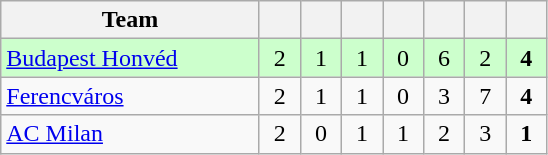<table class="wikitable" style="text-align:center;">
<tr>
<th width=165>Team</th>
<th width=20></th>
<th width=20></th>
<th width=20></th>
<th width=20></th>
<th width=20></th>
<th width=20></th>
<th width=20></th>
</tr>
<tr style="background:#cfc;">
<td align="left"> <a href='#'>Budapest Honvéd</a></td>
<td>2</td>
<td>1</td>
<td>1</td>
<td>0</td>
<td>6</td>
<td>2</td>
<td><strong>4</strong></td>
</tr>
<tr>
<td align="left"> <a href='#'>Ferencváros</a></td>
<td>2</td>
<td>1</td>
<td>1</td>
<td>0</td>
<td>3</td>
<td>7</td>
<td><strong>4</strong></td>
</tr>
<tr>
<td align="left"> <a href='#'>AC Milan</a></td>
<td>2</td>
<td>0</td>
<td>1</td>
<td>1</td>
<td>2</td>
<td>3</td>
<td><strong>1</strong></td>
</tr>
</table>
